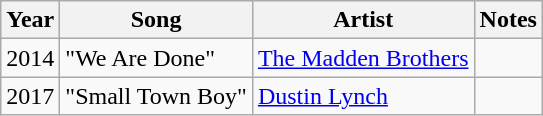<table class="wikitable plainrowheaders">
<tr>
<th scope="col">Year</th>
<th scope="col">Song</th>
<th scope="col">Artist</th>
<th scope="col" class="unsortable">Notes</th>
</tr>
<tr>
<td scope="row">2014</td>
<td>"We Are Done"</td>
<td><a href='#'>The Madden Brothers</a></td>
<td></td>
</tr>
<tr>
<td scope="row">2017</td>
<td>"Small Town Boy"</td>
<td><a href='#'>Dustin Lynch</a></td>
<td></td>
</tr>
</table>
